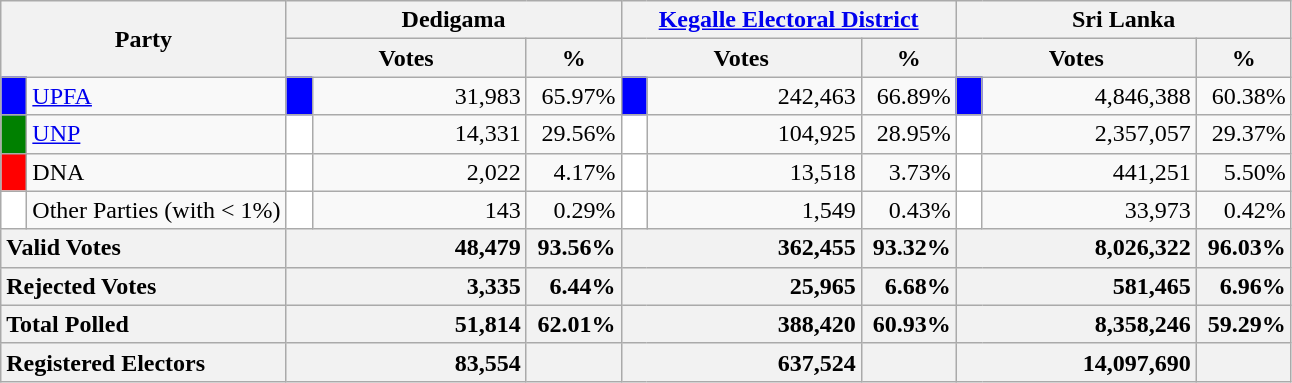<table class="wikitable">
<tr>
<th colspan="2" width="144px"rowspan="2">Party</th>
<th colspan="3" width="216px">Dedigama</th>
<th colspan="3" width="216px"><a href='#'>Kegalle Electoral District</a></th>
<th colspan="3" width="216px">Sri Lanka</th>
</tr>
<tr>
<th colspan="2" width="144px">Votes</th>
<th>%</th>
<th colspan="2" width="144px">Votes</th>
<th>%</th>
<th colspan="2" width="144px">Votes</th>
<th>%</th>
</tr>
<tr>
<td style="background-color:blue;" width="10px"></td>
<td style="text-align:left;"><a href='#'>UPFA</a></td>
<td style="background-color:blue;" width="10px"></td>
<td style="text-align:right;">31,983</td>
<td style="text-align:right;">65.97%</td>
<td style="background-color:blue;" width="10px"></td>
<td style="text-align:right;">242,463</td>
<td style="text-align:right;">66.89%</td>
<td style="background-color:blue;" width="10px"></td>
<td style="text-align:right;">4,846,388</td>
<td style="text-align:right;">60.38%</td>
</tr>
<tr>
<td style="background-color:green;" width="10px"></td>
<td style="text-align:left;"><a href='#'>UNP</a></td>
<td style="background-color:white;" width="10px"></td>
<td style="text-align:right;">14,331</td>
<td style="text-align:right;">29.56%</td>
<td style="background-color:white;" width="10px"></td>
<td style="text-align:right;">104,925</td>
<td style="text-align:right;">28.95%</td>
<td style="background-color:white;" width="10px"></td>
<td style="text-align:right;">2,357,057</td>
<td style="text-align:right;">29.37%</td>
</tr>
<tr>
<td style="background-color:red;" width="10px"></td>
<td style="text-align:left;">DNA</td>
<td style="background-color:white;" width="10px"></td>
<td style="text-align:right;">2,022</td>
<td style="text-align:right;">4.17%</td>
<td style="background-color:white;" width="10px"></td>
<td style="text-align:right;">13,518</td>
<td style="text-align:right;">3.73%</td>
<td style="background-color:white;" width="10px"></td>
<td style="text-align:right;">441,251</td>
<td style="text-align:right;">5.50%</td>
</tr>
<tr>
<td style="background-color:white;" width="10px"></td>
<td style="text-align:left;">Other Parties (with < 1%)</td>
<td style="background-color:white;" width="10px"></td>
<td style="text-align:right;">143</td>
<td style="text-align:right;">0.29%</td>
<td style="background-color:white;" width="10px"></td>
<td style="text-align:right;">1,549</td>
<td style="text-align:right;">0.43%</td>
<td style="background-color:white;" width="10px"></td>
<td style="text-align:right;">33,973</td>
<td style="text-align:right;">0.42%</td>
</tr>
<tr>
<th colspan="2" width="144px"style="text-align:left;">Valid Votes</th>
<th style="text-align:right;"colspan="2" width="144px">48,479</th>
<th style="text-align:right;">93.56%</th>
<th style="text-align:right;"colspan="2" width="144px">362,455</th>
<th style="text-align:right;">93.32%</th>
<th style="text-align:right;"colspan="2" width="144px">8,026,322</th>
<th style="text-align:right;">96.03%</th>
</tr>
<tr>
<th colspan="2" width="144px"style="text-align:left;">Rejected Votes</th>
<th style="text-align:right;"colspan="2" width="144px">3,335</th>
<th style="text-align:right;">6.44%</th>
<th style="text-align:right;"colspan="2" width="144px">25,965</th>
<th style="text-align:right;">6.68%</th>
<th style="text-align:right;"colspan="2" width="144px">581,465</th>
<th style="text-align:right;">6.96%</th>
</tr>
<tr>
<th colspan="2" width="144px"style="text-align:left;">Total Polled</th>
<th style="text-align:right;"colspan="2" width="144px">51,814</th>
<th style="text-align:right;">62.01%</th>
<th style="text-align:right;"colspan="2" width="144px">388,420</th>
<th style="text-align:right;">60.93%</th>
<th style="text-align:right;"colspan="2" width="144px">8,358,246</th>
<th style="text-align:right;">59.29%</th>
</tr>
<tr>
<th colspan="2" width="144px"style="text-align:left;">Registered Electors</th>
<th style="text-align:right;"colspan="2" width="144px">83,554</th>
<th></th>
<th style="text-align:right;"colspan="2" width="144px">637,524</th>
<th></th>
<th style="text-align:right;"colspan="2" width="144px">14,097,690</th>
<th></th>
</tr>
</table>
